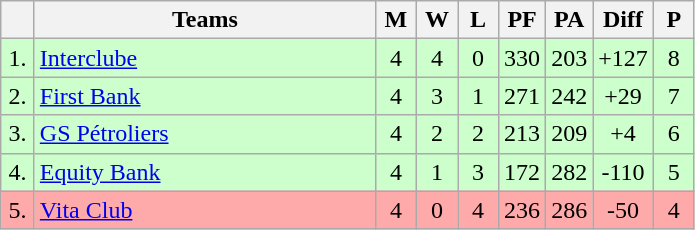<table class="wikitable" style="text-align:center">
<tr>
<th width=15></th>
<th width=220>Teams</th>
<th width=20>M</th>
<th width=20>W</th>
<th width=20>L</th>
<th width=20>PF</th>
<th width=20>PA</th>
<th width=30>Diff</th>
<th width=20>P</th>
</tr>
<tr style="background: #ccffcc;">
<td>1.</td>
<td align=left> <a href='#'>Interclube</a></td>
<td>4</td>
<td>4</td>
<td>0</td>
<td>330</td>
<td>203</td>
<td>+127</td>
<td>8</td>
</tr>
<tr style="background: #ccffcc;">
<td>2.</td>
<td align=left> <a href='#'>First Bank</a></td>
<td>4</td>
<td>3</td>
<td>1</td>
<td>271</td>
<td>242</td>
<td>+29</td>
<td>7</td>
</tr>
<tr style="background: #ccffcc;">
<td>3.</td>
<td align=left> <a href='#'>GS Pétroliers</a></td>
<td>4</td>
<td>2</td>
<td>2</td>
<td>213</td>
<td>209</td>
<td>+4</td>
<td>6</td>
</tr>
<tr style="background: #ccffcc;">
<td>4.</td>
<td align=left> <a href='#'>Equity Bank</a></td>
<td>4</td>
<td>1</td>
<td>3</td>
<td>172</td>
<td>282</td>
<td>-110</td>
<td>5</td>
</tr>
<tr style="background: #ffaaaa;">
<td>5.</td>
<td align=left> <a href='#'>Vita Club</a></td>
<td>4</td>
<td>0</td>
<td>4</td>
<td>236</td>
<td>286</td>
<td>-50</td>
<td>4</td>
</tr>
</table>
